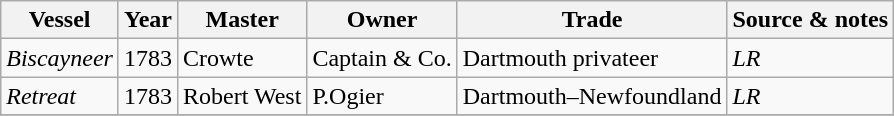<table class=" wikitable">
<tr>
<th>Vessel</th>
<th>Year</th>
<th>Master</th>
<th>Owner</th>
<th>Trade</th>
<th>Source & notes</th>
</tr>
<tr>
<td><em>Biscayneer</em></td>
<td>1783</td>
<td>Crowte</td>
<td>Captain & Co.</td>
<td>Dartmouth privateer</td>
<td><em>LR</em></td>
</tr>
<tr>
<td><em>Retreat</em></td>
<td>1783</td>
<td>Robert West</td>
<td>P.Ogier</td>
<td>Dartmouth–Newfoundland</td>
<td><em>LR</em></td>
</tr>
<tr>
</tr>
</table>
